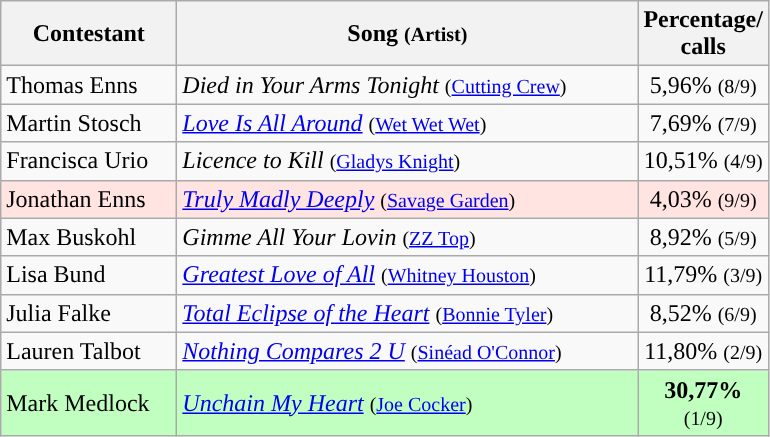<table class="wikitable">
<tr>
<th width="110">Contestant</th>
<th width="300">Song <small>(Artist)</small></th>
<th width="28">Percentage/<br>calls</th>
</tr>
<tr>
<td align="left">Thomas Enns</td>
<td align="left"><em>Died in Your Arms Tonight</em> <small>(<a href='#'>Cutting Crew</a>)</small></td>
<td align="center">5,96% <small>(8/9)</small></td>
</tr>
<tr>
<td align="left">Martin Stosch</td>
<td align="left"><em><a href='#'>Love Is All Around</a></em> <small>(<a href='#'>Wet Wet Wet</a>)</small></td>
<td align="center">7,69% <small>(7/9)</small></td>
</tr>
<tr>
<td align="left">Francisca Urio</td>
<td align="left"><em>Licence to Kill</em> <small>(<a href='#'>Gladys Knight</a>)</small></td>
<td align="center">10,51% <small>(4/9)</small></td>
</tr>
<tr bgcolor="#FFE4E1">
<td align="left">Jonathan Enns</td>
<td align="left"><em><a href='#'>Truly Madly Deeply</a></em> <small>(<a href='#'>Savage Garden</a>)</small></td>
<td align="center">4,03% <small>(9/9)</small></td>
</tr>
<tr>
<td align="left">Max Buskohl</td>
<td align="left"><em>Gimme All Your Lovin</em> <small>(<a href='#'>ZZ Top</a>)</small></td>
<td align="center">8,92% <small>(5/9)</small></td>
</tr>
<tr>
<td align="left">Lisa Bund</td>
<td align="left"><em><a href='#'>Greatest Love of All</a></em> <small>(<a href='#'>Whitney Houston</a>)</small></td>
<td align="center">11,79% <small>(3/9)</small></td>
</tr>
<tr>
<td align="left">Julia Falke</td>
<td align="left"><em><a href='#'>Total Eclipse of the Heart</a></em> <small>(<a href='#'>Bonnie Tyler</a>)</small></td>
<td align="center">8,52% <small>(6/9)</small></td>
</tr>
<tr>
<td align="left">Lauren Talbot</td>
<td align="left"><em><a href='#'>Nothing Compares 2 U</a></em> <small>(<a href='#'>Sinéad O'Connor</a>)</small></td>
<td align="center">11,80% <small>(2/9)</small></td>
</tr>
<tr bgcolor="#C1FFC1">
<td align="left">Mark Medlock</td>
<td align="left"><em><a href='#'>Unchain My Heart</a></em> <small>(<a href='#'>Joe Cocker</a>)</small></td>
<td align="center"><strong>30,77%</strong> <small>(1/9)</small></td>
</tr>
</table>
